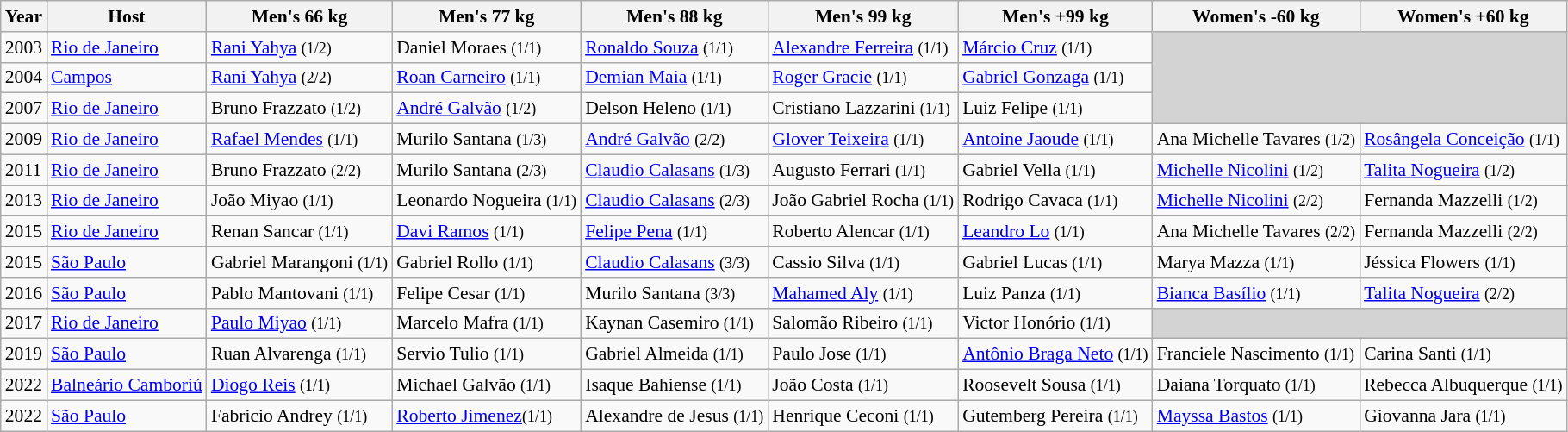<table class="wikitable sortable" style="font-size: 90%">
<tr>
<th>Year</th>
<th>Host</th>
<th>Men's 66 kg</th>
<th>Men's 77 kg</th>
<th>Men's 88 kg</th>
<th>Men's 99 kg</th>
<th>Men's +99 kg</th>
<th>Women's -60 kg</th>
<th>Women's +60 kg</th>
</tr>
<tr>
<td>2003</td>
<td> <a href='#'>Rio de Janeiro</a></td>
<td> <a href='#'>Rani Yahya</a> <small>(1/2)</small></td>
<td>  Daniel Moraes <small>(1/1)</small></td>
<td> <a href='#'>Ronaldo Souza</a> <small>(1/1)</small></td>
<td> <a href='#'>Alexandre Ferreira</a> <small>(1/1)</small></td>
<td> <a href='#'>Márcio Cruz</a> <small>(1/1)</small></td>
<td rowspan=3 colspan="3" bgcolor="LIGHTGREY"></td>
</tr>
<tr>
<td>2004</td>
<td> <a href='#'>Campos</a></td>
<td> <a href='#'>Rani Yahya</a> <small>(2/2)</small></td>
<td>  <a href='#'>Roan Carneiro</a> <small>(1/1)</small></td>
<td> <a href='#'>Demian Maia</a> <small>(1/1)</small></td>
<td> <a href='#'>Roger Gracie</a> <small>(1/1)</small></td>
<td> <a href='#'>Gabriel Gonzaga</a> <small>(1/1)</small></td>
</tr>
<tr>
<td>2007</td>
<td> <a href='#'>Rio de Janeiro</a></td>
<td> Bruno Frazzato <small>(1/2)</small></td>
<td> <a href='#'>André Galvão</a> <small>(1/2)</small></td>
<td> Delson Heleno <small>(1/1)</small></td>
<td> Cristiano Lazzarini <small>(1/1)</small></td>
<td> Luiz Felipe <small>(1/1)</small></td>
</tr>
<tr>
<td>2009</td>
<td> <a href='#'>Rio de Janeiro</a></td>
<td> <a href='#'>Rafael Mendes</a> <small>(1/1)</small></td>
<td> Murilo Santana <small>(1/3)</small></td>
<td> <a href='#'>André Galvão</a> <small>(2/2)</small></td>
<td> <a href='#'>Glover Teixeira</a> <small>(1/1)</small></td>
<td> <a href='#'>Antoine Jaoude</a> <small>(1/1)</small></td>
<td> Ana Michelle Tavares <small>(1/2)</small></td>
<td> <a href='#'>Rosângela Conceição</a> <small>(1/1)</small></td>
</tr>
<tr>
<td>2011</td>
<td> <a href='#'>Rio de Janeiro</a></td>
<td> Bruno Frazzato <small>(2/2)</small></td>
<td> Murilo Santana <small>(2/3)</small></td>
<td> <a href='#'>Claudio Calasans</a> <small>(1/3)</small></td>
<td> Augusto Ferrari <small>(1/1)</small></td>
<td> Gabriel Vella <small>(1/1)</small></td>
<td> <a href='#'>Michelle Nicolini</a> <small>(1/2)</small></td>
<td> <a href='#'>Talita Nogueira</a> <small>(1/2)</small></td>
</tr>
<tr>
<td>2013</td>
<td> <a href='#'>Rio de Janeiro</a></td>
<td> João Miyao <small>(1/1)</small></td>
<td> Leonardo Nogueira <small>(1/1)</small></td>
<td> <a href='#'>Claudio Calasans</a> <small>(2/3)</small></td>
<td> João Gabriel Rocha <small>(1/1)</small></td>
<td> Rodrigo Cavaca <small>(1/1)</small></td>
<td> <a href='#'>Michelle Nicolini</a> <small>(2/2)</small></td>
<td> Fernanda Mazzelli <small>(1/2)</small></td>
</tr>
<tr>
<td>2015</td>
<td> <a href='#'>Rio de Janeiro</a></td>
<td> Renan Sancar <small>(1/1)</small></td>
<td> <a href='#'>Davi Ramos</a> <small>(1/1)</small></td>
<td> <a href='#'>Felipe Pena</a> <small>(1/1)</small></td>
<td> Roberto Alencar <small>(1/1)</small></td>
<td> <a href='#'>Leandro Lo</a> <small>(1/1)</small></td>
<td> Ana Michelle Tavares <small>(2/2)</small></td>
<td> Fernanda Mazzelli <small>(2/2)</small></td>
</tr>
<tr>
<td>2015</td>
<td> <a href='#'>São Paulo</a></td>
<td> Gabriel Marangoni <small>(1/1)</small></td>
<td> Gabriel Rollo <small>(1/1)</small></td>
<td> <a href='#'>Claudio Calasans</a> <small>(3/3)</small></td>
<td> Cassio Silva <small>(1/1)</small></td>
<td> Gabriel Lucas <small>(1/1)</small></td>
<td> Marya Mazza <small>(1/1)</small></td>
<td> Jéssica Flowers <small>(1/1)</small></td>
</tr>
<tr>
<td>2016</td>
<td> <a href='#'>São Paulo</a></td>
<td> Pablo Mantovani <small>(1/1)</small></td>
<td> Felipe Cesar <small>(1/1)</small></td>
<td> Murilo Santana <small>(3/3)</small></td>
<td> <a href='#'>Mahamed Aly</a> <small>(1/1)</small></td>
<td> Luiz Panza <small>(1/1)</small></td>
<td> <a href='#'>Bianca Basílio</a> <small>(1/1)</small></td>
<td> <a href='#'>Talita Nogueira</a> <small>(2/2)</small></td>
</tr>
<tr>
<td>2017</td>
<td> <a href='#'>Rio de Janeiro</a></td>
<td> <a href='#'>Paulo Miyao</a> <small>(1/1)</small></td>
<td> Marcelo Mafra <small>(1/1)</small></td>
<td> Kaynan Casemiro <small>(1/1)</small></td>
<td> Salomão Ribeiro  <small>(1/1)</small></td>
<td> Victor Honório <small>(1/1)</small></td>
<td colspan="2" bgcolor="LIGHTGREY"></td>
</tr>
<tr>
<td>2019</td>
<td> <a href='#'>São Paulo</a></td>
<td> Ruan Alvarenga <small>(1/1)</small></td>
<td> Servio Tulio <small>(1/1)</small></td>
<td> Gabriel Almeida <small>(1/1)</small></td>
<td> Paulo Jose <small>(1/1)</small></td>
<td> <a href='#'>Antônio Braga Neto</a> <small>(1/1)</small></td>
<td> Franciele Nascimento <small>(1/1)</small></td>
<td> Carina Santi <small>(1/1)</small></td>
</tr>
<tr>
<td>2022</td>
<td> <a href='#'>Balneário Camboriú</a></td>
<td> <a href='#'>Diogo Reis</a> <small>(1/1)</small></td>
<td> Michael Galvão <small>(1/1)</small></td>
<td> Isaque Bahiense <small>(1/1)</small></td>
<td> João Costa <small>(1/1)</small></td>
<td> Roosevelt Sousa <small>(1/1)</small></td>
<td> Daiana Torquato <small>(1/1)</small></td>
<td> Rebecca Albuquerque <small>(1/1)</small></td>
</tr>
<tr>
<td>2022</td>
<td> <a href='#'>São Paulo</a></td>
<td> Fabricio Andrey <small>(1/1)</small></td>
<td> <a href='#'>Roberto Jimenez</a><small>(1/1)</small></td>
<td> Alexandre de Jesus <small>(1/1)</small></td>
<td> Henrique Ceconi <small>(1/1)</small></td>
<td> Gutemberg Pereira <small>(1/1)</small></td>
<td> <a href='#'>Mayssa Bastos</a> <small>(1/1)</small></td>
<td> Giovanna Jara <small>(1/1)</small></td>
</tr>
</table>
